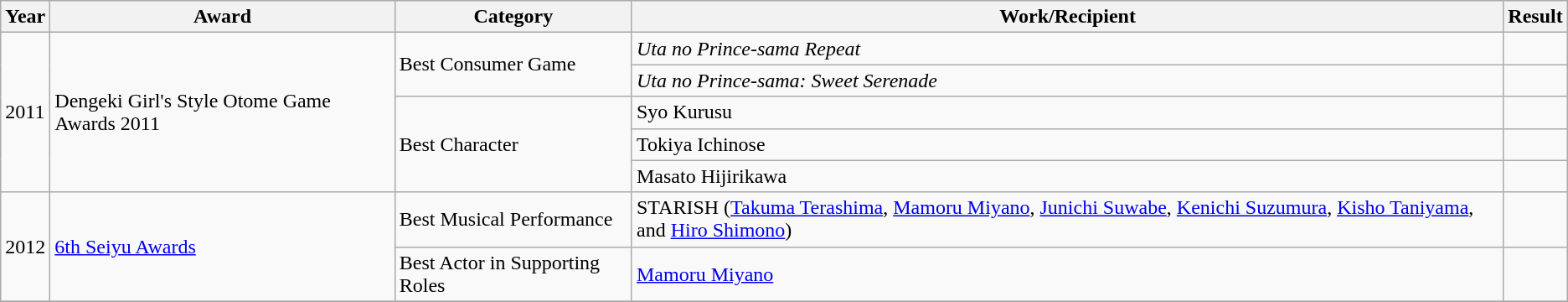<table class="wikitable sortable">
<tr>
<th>Year</th>
<th>Award</th>
<th>Category</th>
<th>Work/Recipient</th>
<th>Result</th>
</tr>
<tr>
<td rowspan="5">2011</td>
<td rowspan="5">Dengeki Girl's Style Otome Game Awards 2011</td>
<td rowspan="2">Best Consumer Game</td>
<td><em>Uta no Prince-sama Repeat</em></td>
<td></td>
</tr>
<tr>
<td><em>Uta no Prince-sama: Sweet Serenade</em></td>
<td></td>
</tr>
<tr>
<td rowspan="3">Best Character</td>
<td>Syo Kurusu</td>
<td></td>
</tr>
<tr>
<td>Tokiya Ichinose</td>
<td></td>
</tr>
<tr>
<td>Masato Hijirikawa</td>
<td></td>
</tr>
<tr>
<td rowspan="2">2012</td>
<td rowspan="2"><a href='#'>6th Seiyu Awards</a></td>
<td>Best Musical Performance</td>
<td>STARISH (<a href='#'>Takuma Terashima</a>, <a href='#'>Mamoru Miyano</a>, <a href='#'>Junichi Suwabe</a>, <a href='#'>Kenichi Suzumura</a>, <a href='#'>Kisho Taniyama</a>, and <a href='#'>Hiro Shimono</a>)</td>
<td></td>
</tr>
<tr>
<td>Best Actor in Supporting Roles</td>
<td><a href='#'>Mamoru Miyano</a><br></td>
<td></td>
</tr>
<tr>
</tr>
</table>
